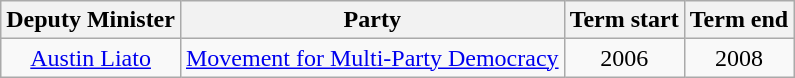<table class=wikitable style=text-align:center>
<tr>
<th>Deputy Minister</th>
<th>Party</th>
<th>Term start</th>
<th>Term end</th>
</tr>
<tr>
<td><a href='#'>Austin Liato</a></td>
<td><a href='#'>Movement for Multi-Party Democracy</a></td>
<td>2006</td>
<td>2008</td>
</tr>
</table>
